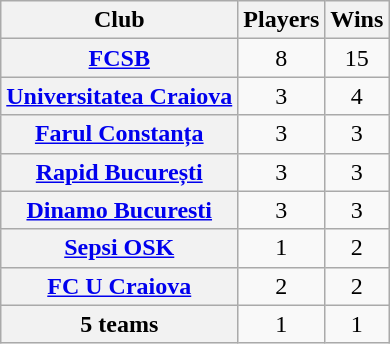<table class="wikitable sortable plainrowheaders" style=text-align:center>
<tr>
<th scope=col>Club</th>
<th scope=col>Players</th>
<th scope=col>Wins</th>
</tr>
<tr>
<th scope=row><a href='#'>FCSB</a></th>
<td>8</td>
<td>15</td>
</tr>
<tr>
<th scope="row"><a href='#'>Universitatea Craiova</a></th>
<td>3</td>
<td>4</td>
</tr>
<tr>
<th scope="row"><a href='#'>Farul Constanța</a></th>
<td>3</td>
<td>3</td>
</tr>
<tr>
<th scope="row"><a href='#'>Rapid București</a></th>
<td>3</td>
<td>3</td>
</tr>
<tr>
<th scope="row"><a href='#'>Dinamo Bucuresti</a></th>
<td>3</td>
<td>3</td>
</tr>
<tr>
<th scope="row"><a href='#'>Sepsi OSK</a></th>
<td>1</td>
<td>2</td>
</tr>
<tr>
<th scope="row"><a href='#'>FC U Craiova</a></th>
<td>2</td>
<td>2</td>
</tr>
<tr>
<th scope="row">5 teams</th>
<td>1</td>
<td>1</td>
</tr>
</table>
